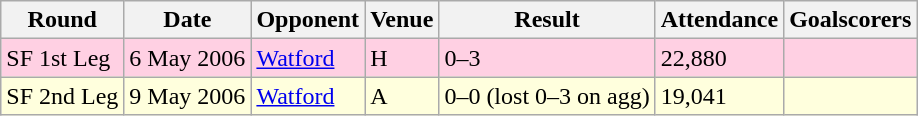<table class="wikitable">
<tr>
<th>Round</th>
<th>Date</th>
<th>Opponent</th>
<th>Venue</th>
<th>Result</th>
<th>Attendance</th>
<th>Goalscorers</th>
</tr>
<tr style="background-color: #ffd0e3;">
<td>SF 1st Leg</td>
<td>6 May 2006</td>
<td><a href='#'>Watford</a></td>
<td>H</td>
<td>0–3</td>
<td>22,880</td>
<td></td>
</tr>
<tr style="background-color: #ffffdd;">
<td>SF 2nd Leg</td>
<td>9 May 2006</td>
<td><a href='#'>Watford</a></td>
<td>A</td>
<td>0–0 (lost 0–3 on agg)</td>
<td>19,041</td>
<td></td>
</tr>
</table>
